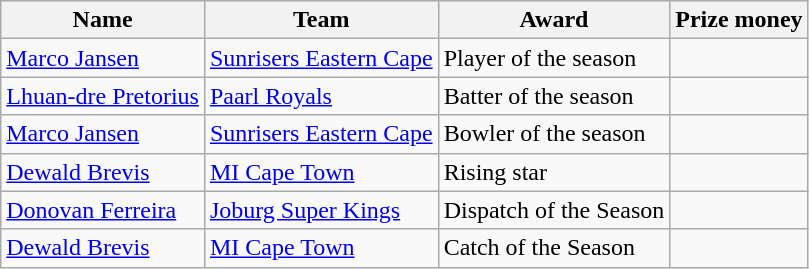<table class="wikitable">
<tr>
<th>Name</th>
<th>Team</th>
<th>Award</th>
<th>Prize money</th>
</tr>
<tr>
<td><a href='#'>Marco Jansen</a></td>
<td><a href='#'>Sunrisers Eastern  Cape</a></td>
<td>Player of the season</td>
<td></td>
</tr>
<tr>
<td><a href='#'>Lhuan-dre Pretorius</a></td>
<td><a href='#'>Paarl Royals</a></td>
<td>Batter of the season</td>
<td></td>
</tr>
<tr>
<td><a href='#'>Marco Jansen</a></td>
<td><a href='#'>Sunrisers Eastern  Cape</a></td>
<td>Bowler of the season</td>
<td></td>
</tr>
<tr>
<td><a href='#'>Dewald Brevis</a></td>
<td><a href='#'>MI Cape Town</a></td>
<td>Rising star</td>
<td></td>
</tr>
<tr>
<td><a href='#'>Donovan Ferreira</a></td>
<td><a href='#'>Joburg Super Kings</a></td>
<td>Dispatch of the Season</td>
<td></td>
</tr>
<tr>
<td><a href='#'>Dewald Brevis</a></td>
<td><a href='#'>MI Cape Town</a></td>
<td>Catch of the Season</td>
<td></td>
</tr>
</table>
